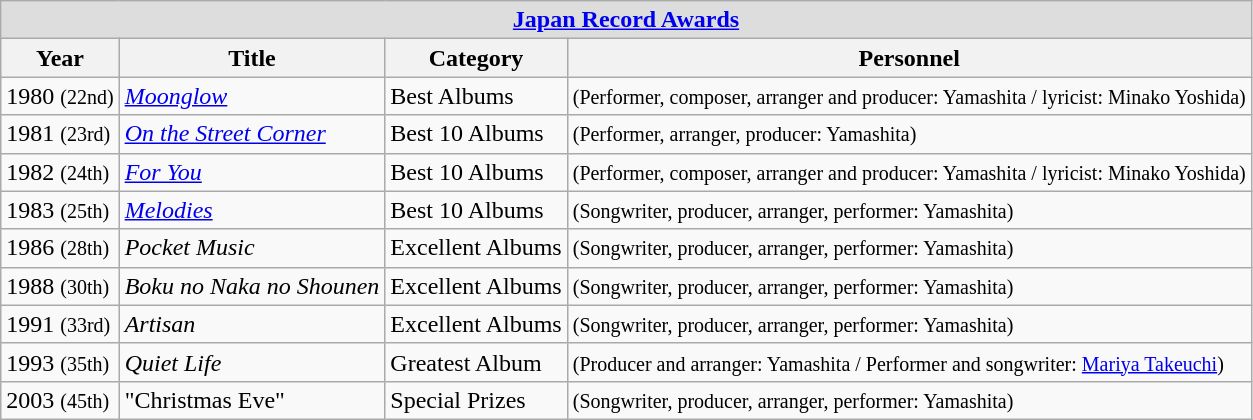<table class="wikitable" border="1">
<tr>
<td colspan=4 bgcolor="#DDDDDD" align=center><strong><a href='#'>Japan Record Awards</a></strong></td>
</tr>
<tr>
<th align="center">Year</th>
<th align="center">Title</th>
<th align="center">Category</th>
<th align="center">Personnel</th>
</tr>
<tr>
<td !align="center">1980 <small>(22nd)</small></td>
<td align="left"><em><a href='#'>Moonglow</a></em></td>
<td align="left">Best Albums</td>
<td><small>(Performer, composer, arranger and producer: Yamashita / lyricist: Minako Yoshida)</small></td>
</tr>
<tr>
<td !align="center">1981 <small>(23rd)</small></td>
<td align="left"><em><a href='#'>On the Street Corner</a></em></td>
<td align="left">Best 10 Albums</td>
<td><small>(Performer, arranger, producer: Yamashita)</small></td>
</tr>
<tr>
<td !align="center">1982 <small>(24th)</small></td>
<td align="left"><em><a href='#'>For You</a></em></td>
<td align="left">Best 10 Albums</td>
<td><small>(Performer, composer, arranger and producer: Yamashita / lyricist: Minako Yoshida)</small></td>
</tr>
<tr>
<td !align="center">1983 <small>(25th)</small></td>
<td align="left"><em><a href='#'>Melodies</a></em></td>
<td>Best 10 Albums</td>
<td><small>(Songwriter, producer, arranger, performer: Yamashita)</small></td>
</tr>
<tr>
<td !align="center">1986 <small>(28th)</small></td>
<td align="left"><em>Pocket Music</em></td>
<td align="left">Excellent Albums</td>
<td><small>(Songwriter, producer, arranger, performer: Yamashita)</small></td>
</tr>
<tr>
<td !align="center">1988 <small>(30th)</small></td>
<td align="left"><em>Boku no Naka no Shounen</em></td>
<td align="left">Excellent Albums</td>
<td><small>(Songwriter, producer, arranger, performer: Yamashita)</small></td>
</tr>
<tr>
<td !align="center">1991 <small>(33rd)</small></td>
<td align="left"><em>Artisan</em></td>
<td align="left">Excellent Albums</td>
<td><small>(Songwriter, producer, arranger, performer: Yamashita)</small></td>
</tr>
<tr>
<td !align="center">1993 <small>(35th)</small></td>
<td align="left"><em>Quiet Life</em></td>
<td align="left">Greatest Album</td>
<td><small>(Producer and arranger: Yamashita / Performer and songwriter: <a href='#'>Mariya Takeuchi</a>)</small></td>
</tr>
<tr>
<td align="left">2003 <small>(45th)</small></td>
<td align="left">"Christmas Eve"</td>
<td align="left">Special Prizes</td>
<td><small>(Songwriter, producer, arranger, performer: Yamashita)</small></td>
</tr>
</table>
